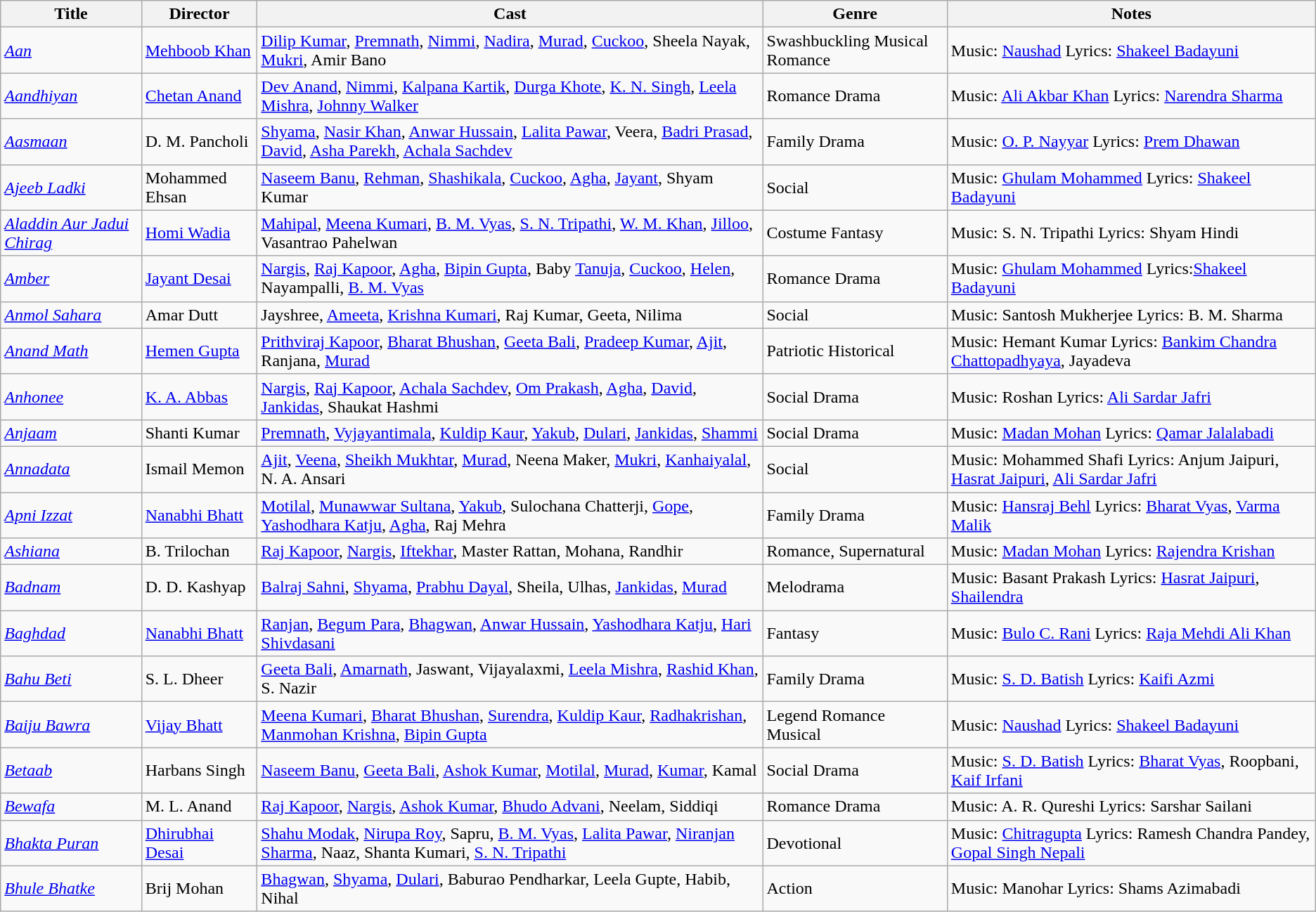<table class="wikitable">
<tr>
<th>Title</th>
<th>Director</th>
<th>Cast</th>
<th>Genre</th>
<th>Notes</th>
</tr>
<tr>
<td><em><a href='#'>Aan</a></em></td>
<td><a href='#'>Mehboob Khan</a></td>
<td><a href='#'>Dilip Kumar</a>, <a href='#'>Premnath</a>, <a href='#'>Nimmi</a>, <a href='#'>Nadira</a>, <a href='#'>Murad</a>, <a href='#'>Cuckoo</a>, Sheela Nayak, <a href='#'>Mukri</a>, Amir Bano</td>
<td>Swashbuckling Musical Romance</td>
<td>Music: <a href='#'>Naushad</a> Lyrics: <a href='#'>Shakeel Badayuni</a></td>
</tr>
<tr>
<td><em><a href='#'>Aandhiyan</a></em></td>
<td><a href='#'>Chetan Anand</a></td>
<td><a href='#'>Dev Anand</a>, <a href='#'>Nimmi</a>, <a href='#'>Kalpana Kartik</a>, <a href='#'>Durga Khote</a>, <a href='#'>K. N. Singh</a>, <a href='#'>Leela Mishra</a>, <a href='#'>Johnny Walker</a></td>
<td>Romance Drama</td>
<td>Music: <a href='#'>Ali Akbar Khan</a> Lyrics: <a href='#'>Narendra Sharma</a></td>
</tr>
<tr>
<td><em><a href='#'>Aasmaan</a></em></td>
<td>D. M. Pancholi</td>
<td><a href='#'>Shyama</a>, <a href='#'>Nasir Khan</a>, <a href='#'>Anwar Hussain</a>, <a href='#'>Lalita Pawar</a>, Veera, <a href='#'>Badri Prasad</a>, <a href='#'>David</a>, <a href='#'>Asha Parekh</a>, <a href='#'>Achala Sachdev</a></td>
<td>Family Drama</td>
<td>Music: <a href='#'>O. P. Nayyar</a> Lyrics: <a href='#'>Prem Dhawan</a></td>
</tr>
<tr>
<td><em><a href='#'>Ajeeb Ladki</a></em></td>
<td>Mohammed Ehsan</td>
<td><a href='#'>Naseem Banu</a>, <a href='#'>Rehman</a>, <a href='#'>Shashikala</a>, <a href='#'>Cuckoo</a>, <a href='#'>Agha</a>, <a href='#'>Jayant</a>, Shyam Kumar</td>
<td>Social</td>
<td>Music: <a href='#'>Ghulam Mohammed</a> Lyrics: <a href='#'>Shakeel Badayuni</a></td>
</tr>
<tr>
<td><em><a href='#'>Aladdin Aur Jadui Chirag</a></em></td>
<td><a href='#'>Homi Wadia</a></td>
<td><a href='#'>Mahipal</a>, <a href='#'>Meena Kumari</a>, <a href='#'>B. M. Vyas</a>, <a href='#'>S. N. Tripathi</a>, <a href='#'>W. M. Khan</a>, <a href='#'>Jilloo</a>, Vasantrao Pahelwan</td>
<td>Costume Fantasy</td>
<td>Music: S. N. Tripathi Lyrics: Shyam Hindi</td>
</tr>
<tr>
<td><em><a href='#'>Amber</a></em></td>
<td><a href='#'>Jayant Desai</a></td>
<td><a href='#'>Nargis</a>, <a href='#'>Raj Kapoor</a>, <a href='#'>Agha</a>, <a href='#'>Bipin Gupta</a>, Baby <a href='#'>Tanuja</a>, <a href='#'>Cuckoo</a>, <a href='#'>Helen</a>, Nayampalli, <a href='#'>B. M. Vyas</a></td>
<td>Romance Drama</td>
<td>Music: <a href='#'>Ghulam Mohammed</a> Lyrics:<a href='#'>Shakeel Badayuni</a></td>
</tr>
<tr>
<td><em><a href='#'>Anmol Sahara</a></em></td>
<td>Amar Dutt</td>
<td>Jayshree, <a href='#'>Ameeta</a>, <a href='#'>Krishna Kumari</a>, Raj Kumar, Geeta, Nilima</td>
<td>Social</td>
<td>Music: Santosh Mukherjee Lyrics: B. M. Sharma</td>
</tr>
<tr>
<td><em><a href='#'>Anand Math</a></em></td>
<td><a href='#'>Hemen Gupta</a></td>
<td><a href='#'>Prithviraj Kapoor</a>, <a href='#'>Bharat Bhushan</a>, <a href='#'>Geeta Bali</a>, <a href='#'>Pradeep Kumar</a>, <a href='#'>Ajit</a>, Ranjana, <a href='#'>Murad</a></td>
<td>Patriotic Historical</td>
<td>Music: Hemant Kumar Lyrics: <a href='#'>Bankim Chandra Chattopadhyaya</a>, Jayadeva</td>
</tr>
<tr>
<td><em><a href='#'>Anhonee</a></em></td>
<td><a href='#'>K. A. Abbas</a></td>
<td><a href='#'>Nargis</a>, <a href='#'>Raj Kapoor</a>, <a href='#'>Achala Sachdev</a>, <a href='#'>Om Prakash</a>, <a href='#'>Agha</a>, <a href='#'>David</a>, <a href='#'>Jankidas</a>, Shaukat Hashmi</td>
<td>Social Drama</td>
<td>Music: Roshan Lyrics: <a href='#'>Ali Sardar Jafri</a></td>
</tr>
<tr>
<td><em><a href='#'>Anjaam</a></em></td>
<td>Shanti Kumar</td>
<td><a href='#'>Premnath</a>, <a href='#'>Vyjayantimala</a>, <a href='#'>Kuldip Kaur</a>, <a href='#'>Yakub</a>, <a href='#'>Dulari</a>, <a href='#'>Jankidas</a>, <a href='#'>Shammi</a></td>
<td>Social Drama</td>
<td>Music: <a href='#'>Madan Mohan</a> Lyrics: <a href='#'>Qamar Jalalabadi</a></td>
</tr>
<tr>
<td><em><a href='#'>Annadata</a></em></td>
<td>Ismail Memon</td>
<td><a href='#'>Ajit</a>, <a href='#'>Veena</a>, <a href='#'>Sheikh Mukhtar</a>, <a href='#'>Murad</a>, Neena Maker, <a href='#'>Mukri</a>, <a href='#'>Kanhaiyalal</a>, N. A. Ansari</td>
<td>Social</td>
<td>Music: Mohammed Shafi Lyrics: Anjum Jaipuri, <a href='#'>Hasrat Jaipuri</a>, <a href='#'>Ali Sardar Jafri</a></td>
</tr>
<tr>
<td><em><a href='#'>Apni Izzat</a></em></td>
<td><a href='#'>Nanabhi Bhatt</a></td>
<td><a href='#'>Motilal</a>, <a href='#'>Munawwar Sultana</a>, <a href='#'>Yakub</a>, Sulochana Chatterji, <a href='#'>Gope</a>, <a href='#'>Yashodhara Katju</a>, <a href='#'>Agha</a>, Raj Mehra</td>
<td>Family Drama</td>
<td>Music: <a href='#'>Hansraj Behl</a> Lyrics: <a href='#'>Bharat Vyas</a>, <a href='#'>Varma Malik</a></td>
</tr>
<tr>
<td><em><a href='#'>Ashiana</a></em></td>
<td>B. Trilochan</td>
<td><a href='#'>Raj Kapoor</a>, <a href='#'>Nargis</a>, <a href='#'>Iftekhar</a>, Master Rattan, Mohana, Randhir</td>
<td>Romance, Supernatural</td>
<td>Music: <a href='#'>Madan Mohan</a> Lyrics: <a href='#'>Rajendra Krishan</a></td>
</tr>
<tr>
<td><em><a href='#'>Badnam</a></em></td>
<td>D. D. Kashyap</td>
<td><a href='#'>Balraj Sahni</a>, <a href='#'>Shyama</a>, <a href='#'>Prabhu Dayal</a>, Sheila, Ulhas, <a href='#'>Jankidas</a>, <a href='#'>Murad</a></td>
<td>Melodrama</td>
<td>Music: Basant Prakash Lyrics: <a href='#'>Hasrat Jaipuri</a>, <a href='#'>Shailendra</a></td>
</tr>
<tr>
<td><em><a href='#'>Baghdad</a></em></td>
<td><a href='#'>Nanabhi Bhatt</a></td>
<td><a href='#'>Ranjan</a>, <a href='#'>Begum Para</a>, <a href='#'>Bhagwan</a>,  <a href='#'>Anwar Hussain</a>, <a href='#'>Yashodhara Katju</a>, <a href='#'>Hari Shivdasani</a></td>
<td>Fantasy</td>
<td>Music: <a href='#'>Bulo C. Rani</a> Lyrics: <a href='#'>Raja Mehdi Ali Khan</a></td>
</tr>
<tr>
<td><em><a href='#'>Bahu Beti</a></em></td>
<td>S. L. Dheer</td>
<td><a href='#'>Geeta Bali</a>, <a href='#'>Amarnath</a>, Jaswant, Vijayalaxmi, <a href='#'>Leela Mishra</a>, <a href='#'>Rashid Khan</a>, S. Nazir</td>
<td>Family Drama</td>
<td>Music: <a href='#'>S. D. Batish</a> Lyrics: <a href='#'>Kaifi Azmi</a></td>
</tr>
<tr>
<td><em><a href='#'>Baiju Bawra</a></em></td>
<td><a href='#'>Vijay Bhatt</a></td>
<td><a href='#'>Meena Kumari</a>, <a href='#'>Bharat Bhushan</a>, <a href='#'>Surendra</a>, <a href='#'>Kuldip Kaur</a>, <a href='#'>Radhakrishan</a>, <a href='#'>Manmohan Krishna</a>, <a href='#'>Bipin Gupta</a></td>
<td>Legend Romance Musical</td>
<td>Music: <a href='#'>Naushad</a> Lyrics: <a href='#'>Shakeel Badayuni</a></td>
</tr>
<tr>
<td><em><a href='#'>Betaab</a></em></td>
<td>Harbans Singh</td>
<td><a href='#'>Naseem Banu</a>, <a href='#'>Geeta Bali</a>, <a href='#'>Ashok Kumar</a>, <a href='#'>Motilal</a>, <a href='#'>Murad</a>, <a href='#'>Kumar</a>, Kamal</td>
<td>Social Drama</td>
<td>Music: <a href='#'>S. D. Batish</a> Lyrics: <a href='#'>Bharat Vyas</a>, Roopbani, <a href='#'>Kaif Irfani</a></td>
</tr>
<tr>
<td><em><a href='#'>Bewafa</a></em></td>
<td>M. L. Anand</td>
<td><a href='#'>Raj Kapoor</a>, <a href='#'>Nargis</a>, <a href='#'>Ashok Kumar</a>, <a href='#'>Bhudo Advani</a>, Neelam, Siddiqi</td>
<td>Romance Drama</td>
<td>Music: A. R. Qureshi Lyrics: Sarshar Sailani</td>
</tr>
<tr>
<td><em><a href='#'>Bhakta Puran</a></em></td>
<td><a href='#'>Dhirubhai Desai</a></td>
<td><a href='#'>Shahu Modak</a>, <a href='#'>Nirupa Roy</a>, Sapru, <a href='#'>B. M. Vyas</a>, <a href='#'>Lalita Pawar</a>, <a href='#'>Niranjan Sharma</a>, Naaz, Shanta Kumari, <a href='#'>S. N. Tripathi</a></td>
<td>Devotional</td>
<td>Music: <a href='#'>Chitragupta</a> Lyrics: Ramesh Chandra Pandey, <a href='#'>Gopal Singh Nepali</a></td>
</tr>
<tr>
<td><em><a href='#'>Bhule Bhatke</a></em></td>
<td>Brij Mohan</td>
<td><a href='#'>Bhagwan</a>, <a href='#'>Shyama</a>, <a href='#'>Dulari</a>, Baburao Pendharkar, Leela Gupte, Habib, Nihal</td>
<td>Action</td>
<td>Music: Manohar Lyrics: Shams Azimabadi</td>
</tr>
</table>
